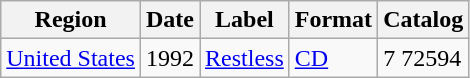<table class="wikitable">
<tr>
<th>Region</th>
<th>Date</th>
<th>Label</th>
<th>Format</th>
<th>Catalog</th>
</tr>
<tr>
<td><a href='#'>United States</a></td>
<td>1992</td>
<td><a href='#'>Restless</a></td>
<td><a href='#'>CD</a></td>
<td>7 72594</td>
</tr>
</table>
